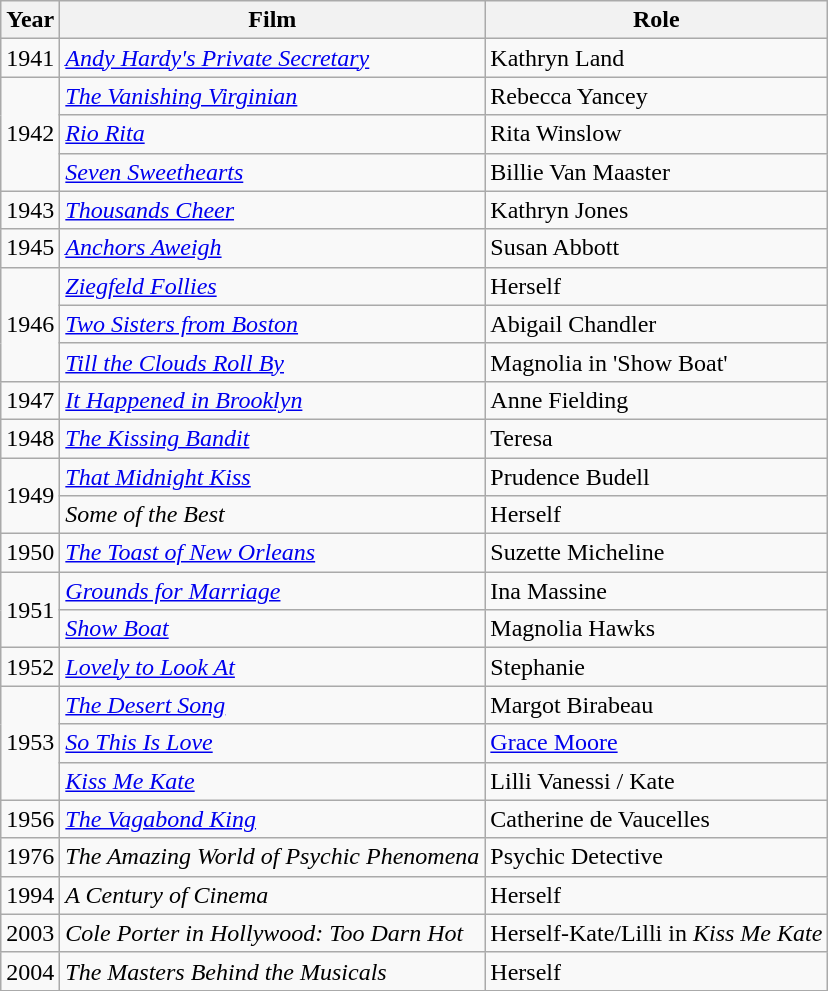<table class="wikitable">
<tr>
<th>Year</th>
<th>Film</th>
<th>Role</th>
</tr>
<tr>
<td>1941</td>
<td><em><a href='#'>Andy Hardy's Private Secretary</a></em></td>
<td>Kathryn Land</td>
</tr>
<tr>
<td rowspan=3>1942</td>
<td><em><a href='#'>The Vanishing Virginian</a></em></td>
<td>Rebecca Yancey</td>
</tr>
<tr>
<td><em><a href='#'>Rio Rita</a></em></td>
<td>Rita Winslow</td>
</tr>
<tr>
<td><em><a href='#'>Seven Sweethearts</a></em></td>
<td>Billie Van Maaster</td>
</tr>
<tr>
<td>1943</td>
<td><em><a href='#'>Thousands Cheer</a></em></td>
<td>Kathryn Jones</td>
</tr>
<tr>
<td>1945</td>
<td><em><a href='#'>Anchors Aweigh</a></em></td>
<td>Susan Abbott</td>
</tr>
<tr>
<td rowspan=3>1946</td>
<td><em><a href='#'>Ziegfeld Follies</a></em></td>
<td>Herself</td>
</tr>
<tr>
<td><em><a href='#'>Two Sisters from Boston</a></em></td>
<td>Abigail Chandler</td>
</tr>
<tr>
<td><em><a href='#'>Till the Clouds Roll By</a></em></td>
<td>Magnolia in 'Show Boat'</td>
</tr>
<tr>
<td>1947</td>
<td><em><a href='#'>It Happened in Brooklyn</a></em></td>
<td>Anne Fielding</td>
</tr>
<tr>
<td>1948</td>
<td><em><a href='#'>The Kissing Bandit</a></em></td>
<td>Teresa</td>
</tr>
<tr>
<td rowspan=2>1949</td>
<td><em><a href='#'>That Midnight Kiss</a></em></td>
<td>Prudence Budell</td>
</tr>
<tr>
<td><em>Some of the Best</em></td>
<td>Herself</td>
</tr>
<tr>
<td>1950</td>
<td><em><a href='#'>The Toast of New Orleans</a></em></td>
<td>Suzette Micheline</td>
</tr>
<tr>
<td rowspan=2>1951</td>
<td><em><a href='#'>Grounds for Marriage</a></em></td>
<td>Ina Massine</td>
</tr>
<tr>
<td><em><a href='#'>Show Boat</a></em></td>
<td>Magnolia Hawks</td>
</tr>
<tr>
<td>1952</td>
<td><em><a href='#'>Lovely to Look At</a></em></td>
<td>Stephanie</td>
</tr>
<tr>
<td rowspan=3>1953</td>
<td><em><a href='#'>The Desert Song</a></em></td>
<td>Margot Birabeau</td>
</tr>
<tr>
<td><em><a href='#'>So This Is Love</a></em></td>
<td><a href='#'>Grace Moore</a></td>
</tr>
<tr>
<td><em><a href='#'>Kiss Me Kate</a></em></td>
<td>Lilli Vanessi / Kate</td>
</tr>
<tr>
<td>1956</td>
<td><em><a href='#'>The Vagabond King</a></em></td>
<td>Catherine de Vaucelles</td>
</tr>
<tr>
<td>1976</td>
<td><em>The Amazing World of Psychic Phenomena</em></td>
<td>Psychic Detective</td>
</tr>
<tr>
<td>1994</td>
<td><em>A Century of Cinema</em></td>
<td>Herself</td>
</tr>
<tr>
<td>2003</td>
<td><em>Cole Porter in Hollywood: Too Darn Hot</em></td>
<td>Herself-Kate/Lilli in <em>Kiss Me Kate</em></td>
</tr>
<tr>
<td>2004</td>
<td><em>The Masters Behind the Musicals</em></td>
<td>Herself</td>
</tr>
</table>
